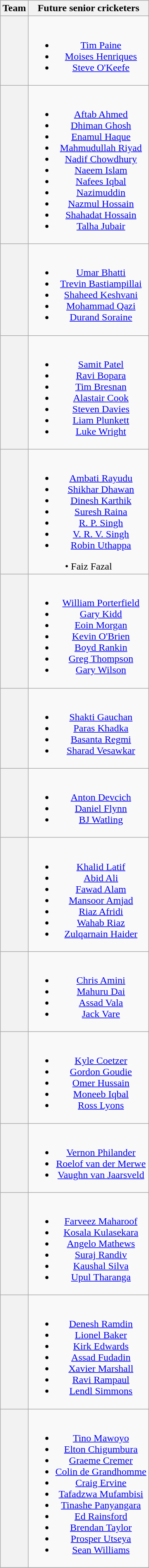<table class="wikitable plainrowheaders" style="text-align:center;">
<tr>
<th scope="col">Team</th>
<th scope="col">Future senior cricketers</th>
</tr>
<tr>
<th></th>
<td><br><ul><li><a href='#'>Tim Paine</a></li><li><a href='#'>Moises Henriques</a></li><li><a href='#'>Steve O'Keefe</a></li></ul></td>
</tr>
<tr>
<th></th>
<td><br><ul><li><a href='#'>Aftab Ahmed</a></li><li><a href='#'>Dhiman Ghosh</a></li><li><a href='#'>Enamul Haque</a></li><li><a href='#'>Mahmudullah Riyad</a></li><li><a href='#'>Nadif Chowdhury</a></li><li><a href='#'>Naeem Islam</a></li><li><a href='#'>Nafees Iqbal</a></li><li><a href='#'>Nazimuddin</a></li><li><a href='#'>Nazmul Hossain</a></li><li><a href='#'>Shahadat Hossain</a></li><li><a href='#'>Talha Jubair</a></li></ul></td>
</tr>
<tr>
<th></th>
<td><br><ul><li><a href='#'>Umar Bhatti</a></li><li><a href='#'>Trevin Bastiampillai</a></li><li><a href='#'>Shaheed Keshvani</a></li><li><a href='#'>Mohammad Qazi</a></li><li><a href='#'>Durand Soraine</a></li></ul></td>
</tr>
<tr>
<th></th>
<td><br><ul><li><a href='#'>Samit Patel</a></li><li><a href='#'>Ravi Bopara</a></li><li><a href='#'>Tim Bresnan</a></li><li><a href='#'>Alastair Cook</a></li><li><a href='#'>Steven Davies</a></li><li><a href='#'>Liam Plunkett</a></li><li><a href='#'>Luke Wright</a></li></ul></td>
</tr>
<tr>
<th></th>
<td><br><ul><li><a href='#'>Ambati Rayudu</a></li><li><a href='#'>Shikhar Dhawan</a></li><li><a href='#'>Dinesh Karthik</a></li><li><a href='#'>Suresh Raina</a></li><li><a href='#'>R. P. Singh</a></li><li><a href='#'>V. R. V. Singh</a></li><li><a href='#'>Robin Uthappa</a></li></ul>•  Faiz Fazal</td>
</tr>
<tr>
<th></th>
<td><br><ul><li><a href='#'>William Porterfield</a></li><li><a href='#'>Gary Kidd</a></li><li><a href='#'>Eoin Morgan</a></li><li><a href='#'>Kevin O'Brien</a></li><li><a href='#'>Boyd Rankin</a></li><li><a href='#'>Greg Thompson</a></li><li><a href='#'>Gary Wilson</a></li></ul></td>
</tr>
<tr>
<th></th>
<td><br><ul><li><a href='#'>Shakti Gauchan</a></li><li><a href='#'>Paras Khadka</a></li><li><a href='#'>Basanta Regmi</a></li><li><a href='#'>Sharad Vesawkar</a></li></ul></td>
</tr>
<tr>
<th></th>
<td><br><ul><li><a href='#'>Anton Devcich</a></li><li><a href='#'>Daniel Flynn</a></li><li><a href='#'>BJ Watling</a></li></ul></td>
</tr>
<tr>
<th></th>
<td><br><ul><li><a href='#'>Khalid Latif</a></li><li><a href='#'>Abid Ali</a></li><li><a href='#'>Fawad Alam</a></li><li><a href='#'>Mansoor Amjad</a></li><li><a href='#'>Riaz Afridi</a></li><li><a href='#'>Wahab Riaz</a></li><li><a href='#'>Zulqarnain Haider</a></li></ul></td>
</tr>
<tr>
<th></th>
<td><br><ul><li><a href='#'>Chris Amini</a></li><li><a href='#'>Mahuru Dai</a></li><li><a href='#'>Assad Vala</a></li><li><a href='#'>Jack Vare</a></li></ul></td>
</tr>
<tr>
<th></th>
<td><br><ul><li><a href='#'>Kyle Coetzer</a></li><li><a href='#'>Gordon Goudie</a></li><li><a href='#'>Omer Hussain</a></li><li><a href='#'>Moneeb Iqbal</a></li><li><a href='#'>Ross Lyons</a></li></ul></td>
</tr>
<tr>
<th></th>
<td><br><ul><li><a href='#'>Vernon Philander</a></li><li><a href='#'>Roelof van der Merwe</a></li><li><a href='#'>Vaughn van Jaarsveld</a></li></ul></td>
</tr>
<tr>
<th></th>
<td><br><ul><li><a href='#'>Farveez Maharoof</a></li><li><a href='#'>Kosala Kulasekara</a></li><li><a href='#'>Angelo Mathews</a></li><li><a href='#'>Suraj Randiv</a></li><li><a href='#'>Kaushal Silva</a></li><li><a href='#'>Upul Tharanga</a></li></ul></td>
</tr>
<tr>
<th></th>
<td><br><ul><li><a href='#'>Denesh Ramdin</a></li><li><a href='#'>Lionel Baker</a></li><li><a href='#'>Kirk Edwards</a></li><li><a href='#'>Assad Fudadin</a></li><li><a href='#'>Xavier Marshall</a></li><li><a href='#'>Ravi Rampaul</a></li><li><a href='#'>Lendl Simmons</a></li></ul></td>
</tr>
<tr>
<th></th>
<td><br><ul><li><a href='#'>Tino Mawoyo</a></li><li><a href='#'>Elton Chigumbura</a></li><li><a href='#'>Graeme Cremer</a></li><li><a href='#'>Colin de Grandhomme</a></li><li><a href='#'>Craig Ervine</a></li><li><a href='#'>Tafadzwa Mufambisi</a></li><li><a href='#'>Tinashe Panyangara</a></li><li><a href='#'>Ed Rainsford</a></li><li><a href='#'>Brendan Taylor</a></li><li><a href='#'>Prosper Utseya</a></li><li><a href='#'>Sean Williams</a></li></ul></td>
</tr>
<tr>
</tr>
</table>
